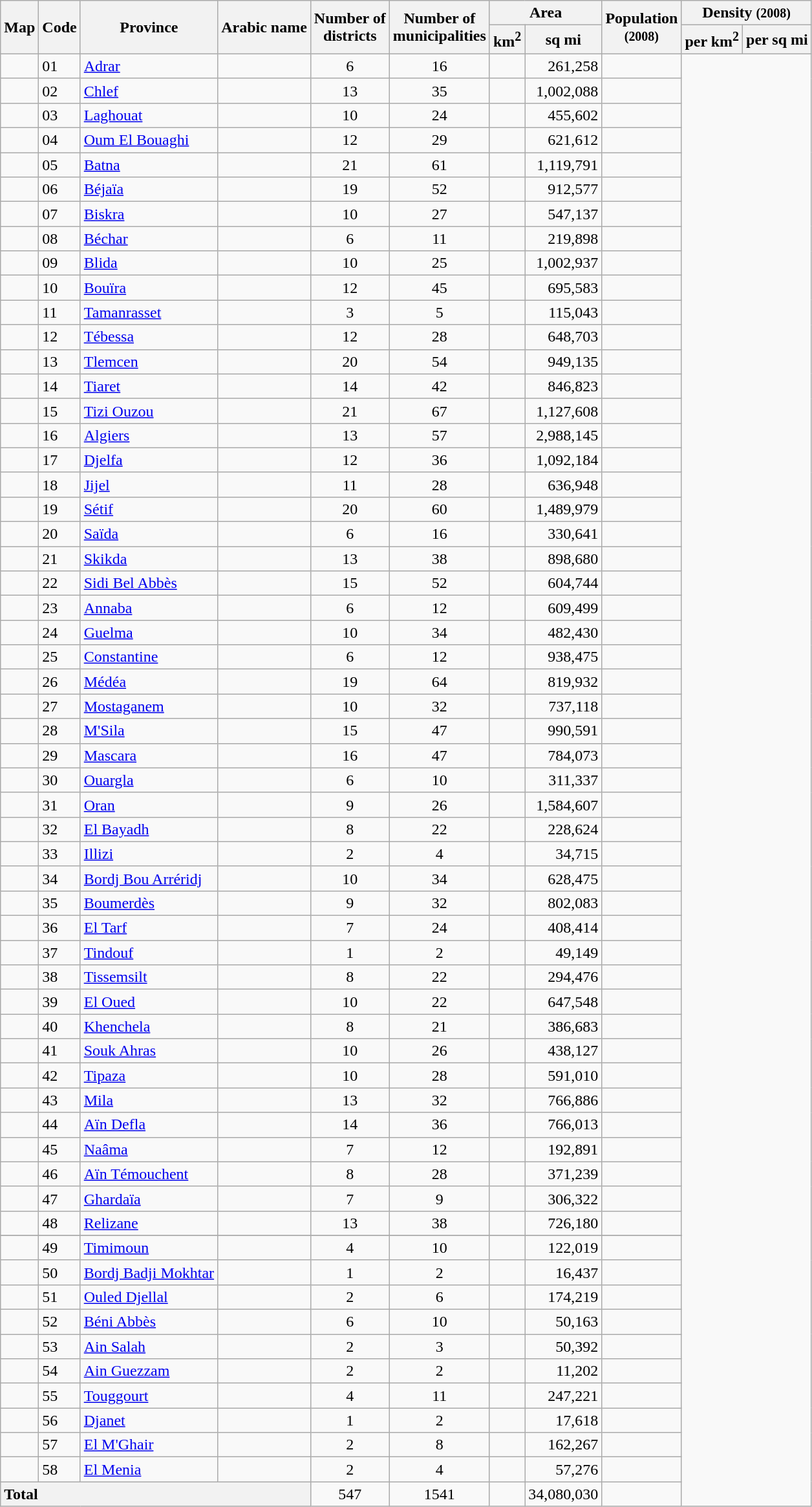<table class="wikitable sortable">
<tr>
<th rowspan="2" scope="col">Map</th>
<th rowspan="2" scope="col">Code</th>
<th rowspan="2" scope="col">Province</th>
<th rowspan="2" scope="col">Arabic name</th>
<th rowspan="2" scope="col">Number of<br>districts</th>
<th rowspan="2" scope="col">Number of<br>municipalities</th>
<th colspan="2" scope="col">Area</th>
<th rowspan="2" scope="col">Population<br><small>(2008)</small></th>
<th colspan="2" scope="col">Density <small>(2008)</small></th>
</tr>
<tr>
<th scope="col">km<sup>2</sup></th>
<th scope="col">sq mi</th>
<th scope="col">per km<sup>2</sup></th>
<th scope="col">per sq mi</th>
</tr>
<tr --->
<td></td>
<td>01</td>
<td><a href='#'>Adrar</a></td>
<td style="text-align:right"></td>
<td style="text-align:center">6</td>
<td style="text-align:center">16</td>
<td></td>
<td style="text-align:right">261,258</td>
<td></td>
</tr>
<tr --->
<td></td>
<td>02</td>
<td><a href='#'>Chlef</a></td>
<td style="text-align:right"></td>
<td style="text-align:center">13</td>
<td style="text-align:center">35</td>
<td></td>
<td style="text-align:right">1,002,088</td>
<td></td>
</tr>
<tr --->
<td></td>
<td>03</td>
<td><a href='#'>Laghouat</a></td>
<td style="text-align:right"></td>
<td style="text-align:center">10</td>
<td style="text-align:center">24</td>
<td></td>
<td style="text-align:right">455,602</td>
<td></td>
</tr>
<tr --->
<td></td>
<td>04</td>
<td><a href='#'>Oum El Bouaghi</a></td>
<td style="text-align:right"></td>
<td style="text-align:center">12</td>
<td style="text-align:center">29</td>
<td></td>
<td style="text-align:right">621,612</td>
<td></td>
</tr>
<tr --->
<td></td>
<td>05</td>
<td><a href='#'>Batna</a></td>
<td style="text-align:right"></td>
<td style="text-align:center">21</td>
<td style="text-align:center">61</td>
<td></td>
<td style="text-align:right">1,119,791</td>
<td></td>
</tr>
<tr --->
<td></td>
<td>06</td>
<td><a href='#'>Béjaïa</a></td>
<td style="text-align:right"></td>
<td style="text-align:center">19</td>
<td style="text-align:center">52</td>
<td></td>
<td style="text-align:right">912,577</td>
<td></td>
</tr>
<tr --->
<td></td>
<td>07</td>
<td><a href='#'>Biskra</a></td>
<td style="text-align:right"></td>
<td style="text-align:center">10</td>
<td style="text-align:center">27</td>
<td></td>
<td style="text-align:right">547,137</td>
<td></td>
</tr>
<tr --->
<td></td>
<td>08</td>
<td><a href='#'>Béchar</a></td>
<td style="text-align:right"></td>
<td style="text-align:center">6</td>
<td style="text-align:center">11</td>
<td></td>
<td style="text-align:right">219,898</td>
<td></td>
</tr>
<tr --->
<td></td>
<td>09</td>
<td><a href='#'>Blida</a></td>
<td style="text-align:right"></td>
<td style="text-align:center">10</td>
<td style="text-align:center">25</td>
<td></td>
<td style="text-align:right">1,002,937</td>
<td></td>
</tr>
<tr --->
<td></td>
<td>10</td>
<td><a href='#'>Bouïra</a></td>
<td style="text-align:right"></td>
<td style="text-align:center">12</td>
<td style="text-align:center">45</td>
<td></td>
<td style="text-align:right">695,583</td>
<td></td>
</tr>
<tr --->
<td></td>
<td>11</td>
<td><a href='#'>Tamanrasset</a></td>
<td style="text-align:right"></td>
<td style="text-align:center">3</td>
<td style="text-align:center">5</td>
<td></td>
<td style="text-align:right">115,043</td>
<td></td>
</tr>
<tr --->
<td></td>
<td>12</td>
<td><a href='#'>Tébessa</a></td>
<td style="text-align:right"></td>
<td style="text-align:center">12</td>
<td style="text-align:center">28</td>
<td></td>
<td style="text-align:right">648,703</td>
<td></td>
</tr>
<tr --->
<td></td>
<td>13</td>
<td><a href='#'>Tlemcen</a></td>
<td style="text-align:right"></td>
<td style="text-align:center">20</td>
<td style="text-align:center">54</td>
<td></td>
<td style="text-align:right">949,135</td>
<td></td>
</tr>
<tr --->
<td></td>
<td>14</td>
<td><a href='#'>Tiaret</a></td>
<td style="text-align:right"></td>
<td style="text-align:center">14</td>
<td style="text-align:center">42</td>
<td></td>
<td style="text-align:right">846,823</td>
<td></td>
</tr>
<tr --->
<td></td>
<td>15</td>
<td><a href='#'>Tizi Ouzou</a></td>
<td style="text-align:right"></td>
<td style="text-align:center">21</td>
<td style="text-align:center">67</td>
<td></td>
<td style="text-align:right">1,127,608</td>
<td></td>
</tr>
<tr --->
<td></td>
<td>16</td>
<td><a href='#'>Algiers</a></td>
<td style="text-align:right"></td>
<td style="text-align:center">13</td>
<td style="text-align:center">57</td>
<td></td>
<td style="text-align:right">2,988,145</td>
<td></td>
</tr>
<tr --->
<td></td>
<td>17</td>
<td><a href='#'>Djelfa</a></td>
<td style="text-align:right"></td>
<td style="text-align:center">12</td>
<td style="text-align:center">36</td>
<td></td>
<td style="text-align:right">1,092,184</td>
<td></td>
</tr>
<tr --->
<td></td>
<td>18</td>
<td><a href='#'>Jijel</a></td>
<td style="text-align:right"></td>
<td style="text-align:center">11</td>
<td style="text-align:center">28</td>
<td></td>
<td style="text-align:right">636,948</td>
<td></td>
</tr>
<tr --->
<td></td>
<td>19</td>
<td><a href='#'>Sétif</a></td>
<td style="text-align:right"></td>
<td style="text-align:center">20</td>
<td style="text-align:center">60</td>
<td></td>
<td style="text-align:right">1,489,979</td>
<td></td>
</tr>
<tr --->
<td></td>
<td>20</td>
<td><a href='#'>Saïda</a></td>
<td style="text-align:right"></td>
<td style="text-align:center">6</td>
<td style="text-align:center">16</td>
<td></td>
<td style="text-align:right">330,641</td>
<td></td>
</tr>
<tr --->
<td></td>
<td>21</td>
<td><a href='#'>Skikda</a></td>
<td style="text-align:right"></td>
<td style="text-align:center">13</td>
<td style="text-align:center">38</td>
<td></td>
<td style="text-align:right">898,680</td>
<td></td>
</tr>
<tr --->
<td></td>
<td>22</td>
<td><a href='#'>Sidi Bel Abbès</a></td>
<td style="text-align:right"></td>
<td style="text-align:center">15</td>
<td style="text-align:center">52</td>
<td></td>
<td style="text-align:right">604,744</td>
<td></td>
</tr>
<tr --->
<td></td>
<td>23</td>
<td><a href='#'>Annaba</a></td>
<td style="text-align:right"></td>
<td style="text-align:center">6</td>
<td style="text-align:center">12</td>
<td></td>
<td style="text-align:right">609,499</td>
<td></td>
</tr>
<tr --->
<td></td>
<td>24</td>
<td><a href='#'>Guelma</a></td>
<td style="text-align:right"></td>
<td style="text-align:center">10</td>
<td style="text-align:center">34</td>
<td></td>
<td style="text-align:right">482,430</td>
<td></td>
</tr>
<tr --->
<td></td>
<td>25</td>
<td><a href='#'>Constantine</a></td>
<td style="text-align:right"></td>
<td style="text-align:center">6</td>
<td style="text-align:center">12</td>
<td></td>
<td style="text-align:right">938,475</td>
<td></td>
</tr>
<tr --->
<td></td>
<td>26</td>
<td><a href='#'>Médéa</a></td>
<td style="text-align:right"></td>
<td style="text-align:center">19</td>
<td style="text-align:center">64</td>
<td></td>
<td style="text-align:right">819,932</td>
<td></td>
</tr>
<tr --->
<td></td>
<td>27</td>
<td><a href='#'>Mostaganem</a></td>
<td style="text-align:right"></td>
<td style="text-align:center">10</td>
<td style="text-align:center">32</td>
<td></td>
<td style="text-align:right">737,118</td>
<td></td>
</tr>
<tr --->
<td></td>
<td>28</td>
<td><a href='#'>M'Sila</a></td>
<td style="text-align:right"></td>
<td style="text-align:center">15</td>
<td style="text-align:center">47</td>
<td></td>
<td style="text-align:right">990,591</td>
<td></td>
</tr>
<tr --->
<td></td>
<td>29</td>
<td><a href='#'>Mascara</a></td>
<td style="text-align:right"></td>
<td style="text-align:center">16</td>
<td style="text-align:center">47</td>
<td></td>
<td style="text-align:right">784,073</td>
<td></td>
</tr>
<tr --->
<td></td>
<td>30</td>
<td><a href='#'>Ouargla</a></td>
<td style="text-align:right"></td>
<td style="text-align:center">6</td>
<td style="text-align:center">10</td>
<td></td>
<td style="text-align:right">311,337</td>
<td></td>
</tr>
<tr --->
<td></td>
<td>31</td>
<td><a href='#'>Oran</a></td>
<td style="text-align:right"></td>
<td style="text-align:center">9</td>
<td style="text-align:center">26</td>
<td></td>
<td style="text-align:right">1,584,607</td>
<td></td>
</tr>
<tr --->
<td></td>
<td>32</td>
<td><a href='#'>El Bayadh</a></td>
<td style="text-align:right"></td>
<td style="text-align:center">8</td>
<td style="text-align:center">22</td>
<td></td>
<td style="text-align:right">228,624</td>
<td></td>
</tr>
<tr --->
<td></td>
<td>33</td>
<td><a href='#'>Illizi</a></td>
<td style="text-align:right"></td>
<td style="text-align:center">2</td>
<td style="text-align:center">4</td>
<td></td>
<td style="text-align:right">34,715</td>
<td></td>
</tr>
<tr --->
<td></td>
<td>34</td>
<td><a href='#'>Bordj Bou Arréridj</a></td>
<td style="text-align:right"></td>
<td style="text-align:center">10</td>
<td style="text-align:center">34</td>
<td></td>
<td style="text-align:right">628,475</td>
<td></td>
</tr>
<tr --->
<td></td>
<td>35</td>
<td><a href='#'>Boumerdès</a></td>
<td style="text-align:right"></td>
<td style="text-align:center">9</td>
<td style="text-align:center">32</td>
<td></td>
<td style="text-align:right">802,083</td>
<td></td>
</tr>
<tr --->
<td></td>
<td>36</td>
<td><a href='#'>El Tarf</a></td>
<td style="text-align:right"></td>
<td style="text-align:center">7</td>
<td style="text-align:center">24</td>
<td></td>
<td style="text-align:right">408,414</td>
<td></td>
</tr>
<tr --->
<td></td>
<td>37</td>
<td><a href='#'>Tindouf</a></td>
<td style="text-align:right"></td>
<td style="text-align:center">1</td>
<td style="text-align:center">2</td>
<td></td>
<td style="text-align:right">49,149</td>
<td></td>
</tr>
<tr --->
<td></td>
<td>38</td>
<td><a href='#'>Tissemsilt</a></td>
<td style="text-align:right"></td>
<td style="text-align:center">8</td>
<td style="text-align:center">22</td>
<td></td>
<td style="text-align:right">294,476</td>
<td></td>
</tr>
<tr --->
<td></td>
<td>39</td>
<td><a href='#'>El Oued</a></td>
<td style="text-align:right"></td>
<td style="text-align:center">10</td>
<td style="text-align:center">22</td>
<td></td>
<td style="text-align:right">647,548</td>
<td></td>
</tr>
<tr --->
<td></td>
<td>40</td>
<td><a href='#'>Khenchela</a></td>
<td style="text-align:right"></td>
<td style="text-align:center">8</td>
<td style="text-align:center">21</td>
<td></td>
<td style="text-align:right">386,683</td>
<td></td>
</tr>
<tr --->
<td></td>
<td>41</td>
<td><a href='#'>Souk Ahras</a></td>
<td style="text-align:right"></td>
<td style="text-align:center">10</td>
<td style="text-align:center">26</td>
<td></td>
<td style="text-align:right">438,127</td>
<td></td>
</tr>
<tr --->
<td></td>
<td>42</td>
<td><a href='#'>Tipaza</a></td>
<td style="text-align:right"></td>
<td style="text-align:center">10</td>
<td style="text-align:center">28</td>
<td></td>
<td style="text-align:right">591,010</td>
<td></td>
</tr>
<tr --->
<td></td>
<td>43</td>
<td><a href='#'>Mila</a></td>
<td style="text-align:right"></td>
<td style="text-align:center">13</td>
<td style="text-align:center">32</td>
<td></td>
<td style="text-align:right">766,886</td>
<td></td>
</tr>
<tr --->
<td></td>
<td>44</td>
<td><a href='#'>Aïn Defla</a></td>
<td style="text-align:right"></td>
<td style="text-align:center">14</td>
<td style="text-align:center">36</td>
<td></td>
<td style="text-align:right">766,013</td>
<td></td>
</tr>
<tr --->
<td></td>
<td>45</td>
<td><a href='#'>Naâma</a></td>
<td style="text-align:right"></td>
<td style="text-align:center">7</td>
<td style="text-align:center">12</td>
<td></td>
<td style="text-align:right">192,891</td>
<td></td>
</tr>
<tr --->
<td></td>
<td>46</td>
<td><a href='#'>Aïn Témouchent</a></td>
<td style="text-align:right"></td>
<td style="text-align:center">8</td>
<td style="text-align:center">28</td>
<td></td>
<td style="text-align:right">371,239</td>
<td></td>
</tr>
<tr --->
<td></td>
<td>47</td>
<td><a href='#'>Ghardaïa</a></td>
<td style="text-align:right"></td>
<td style="text-align:center">7</td>
<td style="text-align:center">9</td>
<td></td>
<td style="text-align:right">306,322</td>
<td></td>
</tr>
<tr --->
<td></td>
<td>48</td>
<td><a href='#'>Relizane</a></td>
<td style="text-align:right"></td>
<td style="text-align:center">13</td>
<td style="text-align:center">38</td>
<td></td>
<td style="text-align:right">726,180</td>
<td></td>
</tr>
<tr class="sortbottom" style="background:#EEF">
</tr>
<tr --->
<td></td>
<td>49</td>
<td><a href='#'>Timimoun</a></td>
<td style="text-align:right"></td>
<td style="text-align:center">4</td>
<td style="text-align:center">10</td>
<td></td>
<td style="text-align:right">122,019</td>
<td></td>
</tr>
<tr --->
<td></td>
<td>50</td>
<td><a href='#'>Bordj Badji Mokhtar</a></td>
<td style="text-align:right"></td>
<td style="text-align:center">1</td>
<td style="text-align:center">2</td>
<td></td>
<td style="text-align:right">16,437</td>
<td></td>
</tr>
<tr --->
<td></td>
<td>51</td>
<td><a href='#'>Ouled Djellal</a></td>
<td style="text-align:right"></td>
<td style="text-align:center">2</td>
<td style="text-align:center">6</td>
<td></td>
<td style="text-align:right">174,219</td>
<td></td>
</tr>
<tr --->
<td></td>
<td>52</td>
<td><a href='#'>Béni Abbès</a></td>
<td style="text-align:right"></td>
<td style="text-align:center">6</td>
<td style="text-align:center">10</td>
<td></td>
<td style="text-align:right">50,163</td>
<td></td>
</tr>
<tr --->
<td></td>
<td>53</td>
<td><a href='#'>Ain Salah</a></td>
<td style="text-align:right"></td>
<td style="text-align:center">2</td>
<td style="text-align:center">3</td>
<td></td>
<td style="text-align:right">50,392</td>
<td></td>
</tr>
<tr --->
<td></td>
<td>54</td>
<td><a href='#'>Ain Guezzam</a></td>
<td style="text-align:right"></td>
<td style="text-align:center">2</td>
<td style="text-align:center">2</td>
<td></td>
<td style="text-align:right">11,202</td>
<td></td>
</tr>
<tr --->
<td></td>
<td>55</td>
<td><a href='#'>Touggourt</a></td>
<td style="text-align:right"></td>
<td style="text-align:center">4</td>
<td style="text-align:center">11</td>
<td></td>
<td style="text-align:right">247,221</td>
<td></td>
</tr>
<tr --->
<td></td>
<td>56</td>
<td><a href='#'>Djanet</a></td>
<td style="text-align:right"></td>
<td style="text-align:center">1</td>
<td style="text-align:center">2</td>
<td></td>
<td style="text-align:right">17,618</td>
<td></td>
</tr>
<tr --->
<td></td>
<td>57</td>
<td><a href='#'>El M'Ghair</a></td>
<td style="text-align:right"></td>
<td style="text-align:center">2</td>
<td style="text-align:center">8</td>
<td></td>
<td style="text-align:right">162,267</td>
<td></td>
</tr>
<tr --->
<td></td>
<td>58</td>
<td><a href='#'>El Menia</a></td>
<td style="text-align:right"></td>
<td style="text-align:center">2</td>
<td style="text-align:center">4</td>
<td></td>
<td style="text-align:right">57,276</td>
<td></td>
</tr>
<tr --->
<th colspan="4" style="text-align:left">Total</th>
<td style="text-align:center">547</td>
<td style="text-align:center">1541</td>
<td></td>
<td style="text-align:right">34,080,030</td>
<td></td>
</tr>
</table>
